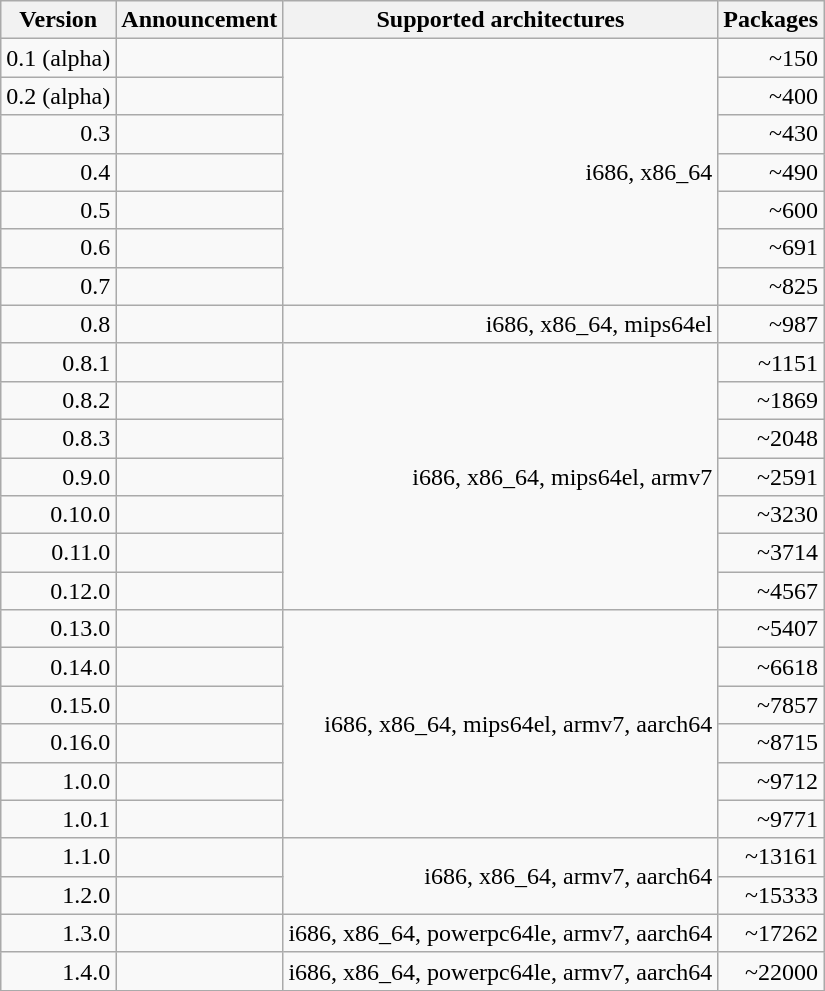<table class="sortable wikitable" style="text-align: right;">
<tr>
<th>Version</th>
<th>Announcement</th>
<th>Supported architectures</th>
<th>Packages</th>
</tr>
<tr>
<td>0.1 (alpha)</td>
<td></td>
<td rowspan="7">i686, x86_64</td>
<td>~150</td>
</tr>
<tr>
<td>0.2 (alpha)</td>
<td></td>
<td>~400</td>
</tr>
<tr>
<td>0.3</td>
<td></td>
<td>~430</td>
</tr>
<tr>
<td>0.4</td>
<td></td>
<td>~490</td>
</tr>
<tr>
<td>0.5</td>
<td></td>
<td>~600</td>
</tr>
<tr>
<td>0.6</td>
<td></td>
<td>~691</td>
</tr>
<tr>
<td>0.7</td>
<td></td>
<td>~825</td>
</tr>
<tr>
<td>0.8</td>
<td></td>
<td>i686, x86_64, mips64el</td>
<td>~987</td>
</tr>
<tr>
<td>0.8.1</td>
<td></td>
<td rowspan="7">i686, x86_64, mips64el, armv7</td>
<td>~1151</td>
</tr>
<tr>
<td>0.8.2</td>
<td></td>
<td>~1869</td>
</tr>
<tr>
<td>0.8.3</td>
<td></td>
<td>~2048</td>
</tr>
<tr>
<td>0.9.0</td>
<td></td>
<td>~2591</td>
</tr>
<tr>
<td>0.10.0</td>
<td></td>
<td>~3230</td>
</tr>
<tr>
<td>0.11.0</td>
<td></td>
<td>~3714</td>
</tr>
<tr>
<td>0.12.0</td>
<td></td>
<td>~4567</td>
</tr>
<tr>
<td>0.13.0</td>
<td></td>
<td rowspan="6">i686, x86_64, mips64el, armv7, aarch64</td>
<td>~5407</td>
</tr>
<tr>
<td>0.14.0</td>
<td></td>
<td>~6618</td>
</tr>
<tr>
<td>0.15.0</td>
<td></td>
<td>~7857</td>
</tr>
<tr>
<td>0.16.0</td>
<td></td>
<td>~8715</td>
</tr>
<tr>
<td>1.0.0</td>
<td></td>
<td>~9712</td>
</tr>
<tr>
<td>1.0.1</td>
<td></td>
<td>~9771</td>
</tr>
<tr>
<td>1.1.0</td>
<td></td>
<td rowspan="2">i686, x86_64, armv7, aarch64</td>
<td>~13161</td>
</tr>
<tr>
<td>1.2.0</td>
<td></td>
<td>~15333</td>
</tr>
<tr>
<td>1.3.0</td>
<td></td>
<td>i686, x86_64, powerpc64le, armv7, aarch64</td>
<td>~17262</td>
</tr>
<tr>
<td>1.4.0</td>
<td></td>
<td>i686, x86_64, powerpc64le, armv7, aarch64</td>
<td>~22000</td>
</tr>
<tr>
</tr>
</table>
